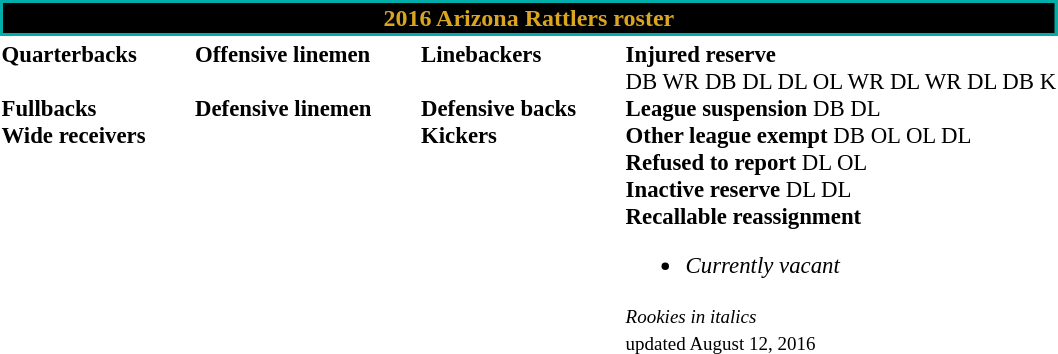<table class="toccolours" style="text-align: left;">
<tr>
<th colspan=7 style="background:#000; border: 2px solid #00ADA9; color:#DAA520; text-align:center;"><strong>2016 Arizona Rattlers roster</strong></th>
</tr>
<tr>
<td style="font-size: 95%;vertical-align:top;"><strong>Quarterbacks</strong><br>
<br><strong>Fullbacks</strong>
<br><strong>Wide receivers</strong>





</td>
<td style="width: 25px;"></td>
<td style="font-size: 95%;vertical-align:top;"><strong>Offensive linemen</strong><br>


<br><strong>Defensive linemen</strong>



</td>
<td style="width: 25px;"></td>
<td style="font-size: 95%;vertical-align:top;"><strong>Linebackers</strong><br><br><strong>Defensive backs</strong>




<br><strong>Kickers</strong>

</td>
<td style="width: 25px;"></td>
<td style="font-size: 95%;vertical-align:top;"><strong>Injured reserve</strong><br> DB
 WR
 DB
 DL
 DL
 OL
 WR
 DL
 WR
 DL
 DB
 K<br><strong>League suspension</strong>
 DB
 DL<br><strong>Other league exempt</strong>
 DB
 OL
 OL
 DL<br><strong>Refused to report</strong>
 DL
 OL<br><strong>Inactive reserve</strong>
 DL
 DL<br><strong>Recallable reassignment</strong><ul><li><em>Currently vacant</em></li></ul><small><em>Rookies in italics</em><br><span></span> updated August 12, 2016</small><br>
</td>
</tr>
<tr>
</tr>
</table>
